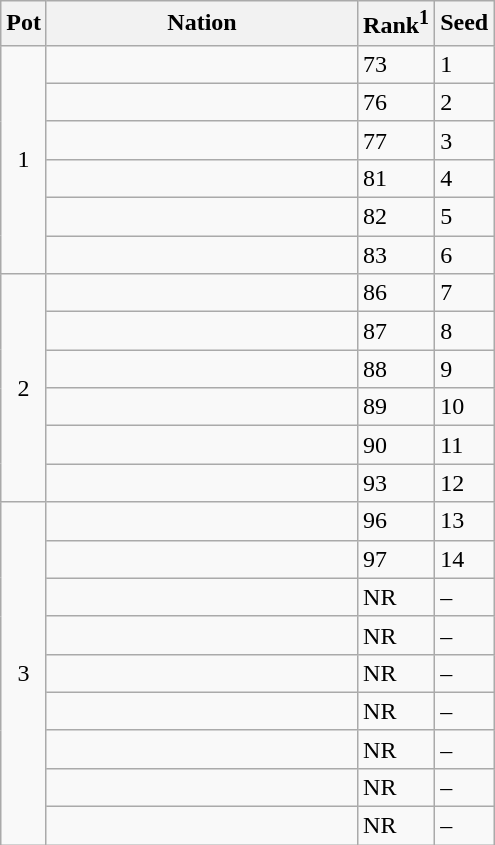<table class="wikitable">
<tr>
<th>Pot</th>
<th width="200">Nation</th>
<th>Rank<sup>1</sup></th>
<th>Seed</th>
</tr>
<tr>
<td rowspan=6 style="text-align:center;">1</td>
<td></td>
<td>73</td>
<td>1</td>
</tr>
<tr>
<td></td>
<td>76</td>
<td>2</td>
</tr>
<tr>
<td></td>
<td>77</td>
<td>3</td>
</tr>
<tr>
<td></td>
<td>81</td>
<td>4</td>
</tr>
<tr>
<td></td>
<td>82</td>
<td>5</td>
</tr>
<tr>
<td></td>
<td>83</td>
<td>6</td>
</tr>
<tr>
<td rowspan=6 style="text-align:center;">2</td>
<td></td>
<td>86</td>
<td>7</td>
</tr>
<tr>
<td></td>
<td>87</td>
<td>8</td>
</tr>
<tr>
<td></td>
<td>88</td>
<td>9</td>
</tr>
<tr>
<td></td>
<td>89</td>
<td>10</td>
</tr>
<tr>
<td></td>
<td>90</td>
<td>11</td>
</tr>
<tr>
<td></td>
<td>93</td>
<td>12</td>
</tr>
<tr>
<td rowspan=9 style="text-align:center;">3</td>
<td></td>
<td>96</td>
<td>13</td>
</tr>
<tr>
<td></td>
<td>97</td>
<td>14</td>
</tr>
<tr>
<td></td>
<td>NR</td>
<td>–</td>
</tr>
<tr>
<td></td>
<td>NR</td>
<td>–</td>
</tr>
<tr>
<td></td>
<td>NR</td>
<td>–</td>
</tr>
<tr>
<td></td>
<td>NR</td>
<td>–</td>
</tr>
<tr>
<td></td>
<td>NR</td>
<td>–</td>
</tr>
<tr>
<td></td>
<td>NR</td>
<td>–</td>
</tr>
<tr>
<td></td>
<td>NR</td>
<td>–</td>
</tr>
</table>
